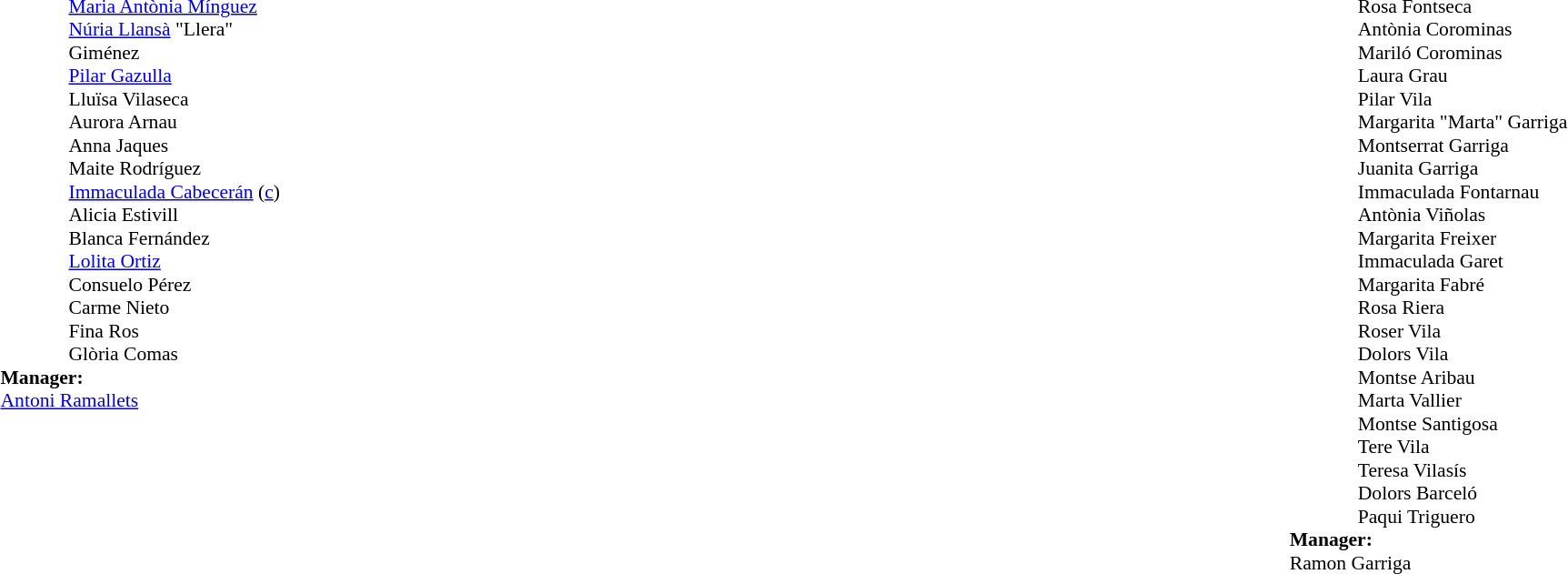<table style="font-size: 90%" width="100%">
<tr>
<td width="75%" valign="top"><br><table width="100%" cellspacing="0" cellpadding="0" border="0">
<tr>
<td colspan="4"></td>
</tr>
<tr>
<th width="25"></th>
<th width="25"></th>
<th width="200"></th>
<th></th>
</tr>
<tr>
<td></td>
<td></td>
<td><a href='#'>Maria Antònia Mínguez</a></td>
</tr>
<tr>
<td></td>
<td></td>
<td><a href='#'>Núria Llansà</a> "Llera"</td>
</tr>
<tr>
<td></td>
<td></td>
<td>Giménez</td>
</tr>
<tr>
<td></td>
<td></td>
<td><a href='#'>Pilar Gazulla</a></td>
</tr>
<tr>
<td></td>
<td></td>
<td>Lluïsa Vilaseca</td>
</tr>
<tr>
<td></td>
<td></td>
<td>Aurora Arnau</td>
</tr>
<tr>
<td></td>
<td></td>
<td>Anna Jaques</td>
</tr>
<tr>
<td></td>
<td></td>
<td>Maite Rodríguez</td>
</tr>
<tr>
<td></td>
<td></td>
<td><a href='#'>Immaculada Cabecerán</a> (<a href='#'>c</a>)</td>
</tr>
<tr>
<td></td>
<td></td>
<td>Alicia Estivill</td>
</tr>
<tr>
<td></td>
<td></td>
<td>Blanca Fernández</td>
</tr>
<tr>
<td></td>
<td></td>
<td><a href='#'>Lolita Ortiz</a></td>
</tr>
<tr>
<td></td>
<td></td>
<td>Consuelo Pérez</td>
</tr>
<tr>
<td></td>
<td></td>
<td>Carme Nieto</td>
</tr>
<tr>
<td></td>
<td></td>
<td>Fina Ros</td>
</tr>
<tr>
<td></td>
<td></td>
<td>Glòria Comas</td>
</tr>
<tr>
<td colspan="4"><strong>Manager:</strong></td>
</tr>
<tr>
<td colspan="4"><a href='#'>Antoni Ramallets</a></td>
</tr>
</table>
</td>
<td width="25%" valign="top"><br><table width="100%" cellspacing="0" cellpadding="0" align="center">
<tr>
<td colspan="4"></td>
</tr>
<tr>
<th width="25"></th>
<th width="25"></th>
<th width="200"></th>
<th></th>
</tr>
<tr>
<td></td>
<td></td>
<td>Rosa Fontseca</td>
</tr>
<tr>
<td></td>
<td></td>
<td>Antònia Corominas</td>
</tr>
<tr>
<td></td>
<td></td>
<td>Mariló Corominas</td>
</tr>
<tr>
<td></td>
<td></td>
<td>Laura Grau</td>
</tr>
<tr>
<td></td>
<td></td>
<td>Pilar Vila</td>
</tr>
<tr>
<td></td>
<td></td>
<td>Margarita "Marta" Garriga</td>
</tr>
<tr>
<td></td>
<td></td>
<td>Montserrat Garriga</td>
</tr>
<tr>
<td></td>
<td></td>
<td>Juanita Garriga</td>
</tr>
<tr>
<td></td>
<td></td>
<td>Immaculada Fontarnau</td>
</tr>
<tr>
<td></td>
<td></td>
<td>Antònia Viñolas</td>
</tr>
<tr>
<td></td>
<td></td>
<td>Margarita Freixer</td>
</tr>
<tr>
<td></td>
<td></td>
<td>Immaculada Garet</td>
</tr>
<tr>
<td></td>
<td></td>
<td>Margarita Fabré</td>
</tr>
<tr>
<td></td>
<td></td>
<td>Rosa Riera</td>
</tr>
<tr>
<td></td>
<td></td>
<td>Roser Vila</td>
</tr>
<tr>
<td></td>
<td></td>
<td>Dolors Vila</td>
</tr>
<tr>
<td></td>
<td></td>
<td>Montse Aribau</td>
</tr>
<tr>
<td></td>
<td></td>
<td>Marta Vallier</td>
</tr>
<tr>
<td></td>
<td></td>
<td>Montse Santigosa</td>
</tr>
<tr>
<td></td>
<td></td>
<td>Tere Vila</td>
</tr>
<tr>
<td></td>
<td></td>
<td>Teresa Vilasís</td>
</tr>
<tr>
<td></td>
<td></td>
<td>Dolors Barceló</td>
</tr>
<tr>
<td></td>
<td></td>
<td>Paqui Triguero</td>
</tr>
<tr>
<td colspan="4"><strong>Manager:</strong></td>
</tr>
<tr>
<td colspan="4">Ramon Garriga</td>
</tr>
</table>
</td>
</tr>
</table>
